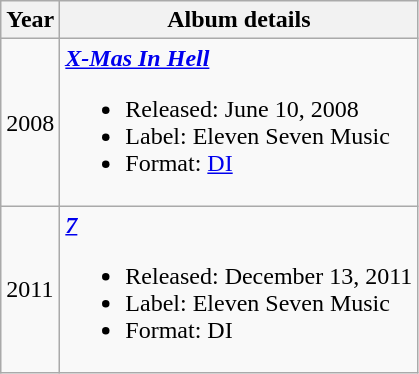<table class="wikitable">
<tr>
<th>Year</th>
<th>Album details</th>
</tr>
<tr>
<td>2008</td>
<td><strong><em><a href='#'>X-Mas In Hell</a></em></strong><br><ul><li>Released: June 10, 2008</li><li>Label: Eleven Seven Music</li><li>Format: <a href='#'>DI</a></li></ul></td>
</tr>
<tr>
<td>2011</td>
<td><strong><em><a href='#'>7</a></em></strong><br><ul><li>Released: December 13, 2011</li><li>Label: Eleven Seven Music</li><li>Format: DI</li></ul></td>
</tr>
</table>
